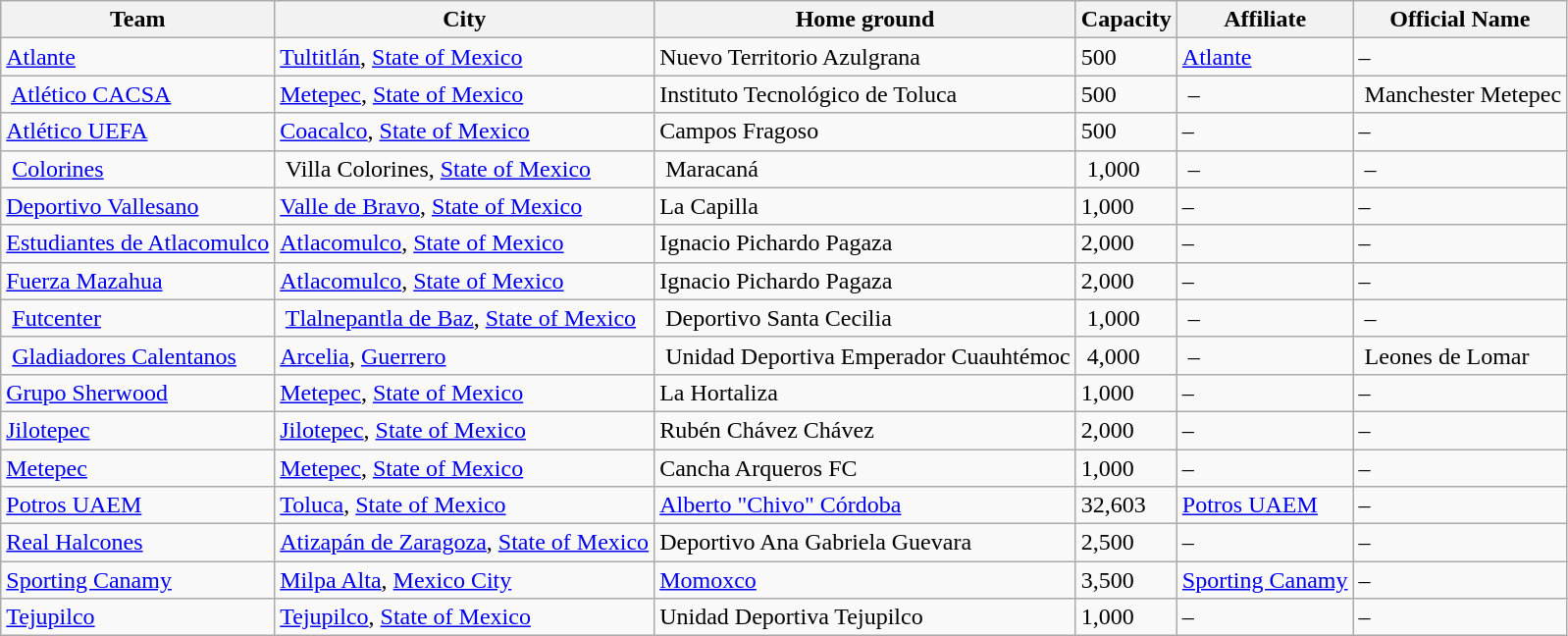<table class="wikitable sortable">
<tr>
<th>Team</th>
<th>City</th>
<th>Home ground</th>
<th>Capacity</th>
<th>Affiliate</th>
<th>Official Name</th>
</tr>
<tr>
<td><a href='#'>Atlante</a></td>
<td><a href='#'>Tultitlán</a>, <a href='#'>State of Mexico</a></td>
<td>Nuevo Territorio Azulgrana</td>
<td>500</td>
<td><a href='#'>Atlante</a></td>
<td>–</td>
</tr>
<tr>
<td> <a href='#'>Atlético CACSA</a></td>
<td><a href='#'>Metepec</a>, <a href='#'>State of Mexico</a></td>
<td>Instituto Tecnológico de Toluca</td>
<td>500 </td>
<td> – </td>
<td> Manchester Metepec</td>
</tr>
<tr>
<td><a href='#'>Atlético UEFA</a></td>
<td><a href='#'>Coacalco</a>, <a href='#'>State of Mexico</a></td>
<td>Campos Fragoso</td>
<td>500</td>
<td>–</td>
<td>–</td>
</tr>
<tr>
<td> <a href='#'>Colorines</a> </td>
<td> Villa Colorines, <a href='#'>State of Mexico</a> </td>
<td> Maracaná</td>
<td> 1,000</td>
<td> – </td>
<td> –</td>
</tr>
<tr>
<td><a href='#'>Deportivo Vallesano</a></td>
<td><a href='#'>Valle de Bravo</a>, <a href='#'>State of Mexico</a></td>
<td>La Capilla</td>
<td>1,000</td>
<td>–</td>
<td>–</td>
</tr>
<tr>
<td><a href='#'>Estudiantes de Atlacomulco</a></td>
<td><a href='#'>Atlacomulco</a>, <a href='#'>State of Mexico</a></td>
<td>Ignacio Pichardo Pagaza</td>
<td>2,000</td>
<td>–</td>
<td>–</td>
</tr>
<tr>
<td><a href='#'>Fuerza Mazahua</a></td>
<td><a href='#'>Atlacomulco</a>, <a href='#'>State of Mexico</a></td>
<td>Ignacio Pichardo Pagaza</td>
<td>2,000</td>
<td>–</td>
<td>–</td>
</tr>
<tr>
<td> <a href='#'>Futcenter</a> </td>
<td> <a href='#'>Tlalnepantla de Baz</a>, <a href='#'>State of Mexico</a> </td>
<td> Deportivo Santa Cecilia</td>
<td> 1,000</td>
<td> – </td>
<td> –</td>
</tr>
<tr>
<td> <a href='#'>Gladiadores Calentanos</a> </td>
<td><a href='#'>Arcelia</a>, <a href='#'>Guerrero</a> </td>
<td> Unidad Deportiva Emperador Cuauhtémoc</td>
<td> 4,000</td>
<td> – </td>
<td> Leones de Lomar</td>
</tr>
<tr>
<td><a href='#'>Grupo Sherwood</a></td>
<td><a href='#'>Metepec</a>, <a href='#'>State of Mexico</a></td>
<td>La Hortaliza</td>
<td>1,000</td>
<td>–</td>
<td>–</td>
</tr>
<tr>
<td><a href='#'>Jilotepec</a></td>
<td><a href='#'>Jilotepec</a>, <a href='#'>State of Mexico</a></td>
<td>Rubén Chávez Chávez</td>
<td>2,000</td>
<td>–</td>
<td>–</td>
</tr>
<tr>
<td><a href='#'>Metepec</a></td>
<td><a href='#'>Metepec</a>, <a href='#'>State of Mexico</a></td>
<td>Cancha Arqueros FC</td>
<td>1,000</td>
<td>–</td>
<td>–</td>
</tr>
<tr>
<td><a href='#'>Potros UAEM</a></td>
<td><a href='#'>Toluca</a>, <a href='#'>State of Mexico</a></td>
<td><a href='#'>Alberto "Chivo" Córdoba</a></td>
<td>32,603</td>
<td><a href='#'>Potros UAEM</a></td>
<td>–</td>
</tr>
<tr>
<td><a href='#'>Real Halcones</a></td>
<td><a href='#'>Atizapán de Zaragoza</a>, <a href='#'>State of Mexico</a></td>
<td>Deportivo Ana Gabriela Guevara</td>
<td>2,500</td>
<td>–</td>
<td>–</td>
</tr>
<tr>
<td><a href='#'>Sporting Canamy</a></td>
<td><a href='#'>Milpa Alta</a>, <a href='#'>Mexico City</a></td>
<td><a href='#'>Momoxco</a></td>
<td>3,500</td>
<td><a href='#'>Sporting Canamy</a></td>
<td>–</td>
</tr>
<tr>
<td><a href='#'>Tejupilco</a></td>
<td><a href='#'>Tejupilco</a>, <a href='#'>State of Mexico</a></td>
<td>Unidad Deportiva Tejupilco</td>
<td>1,000</td>
<td>–</td>
<td>–</td>
</tr>
</table>
